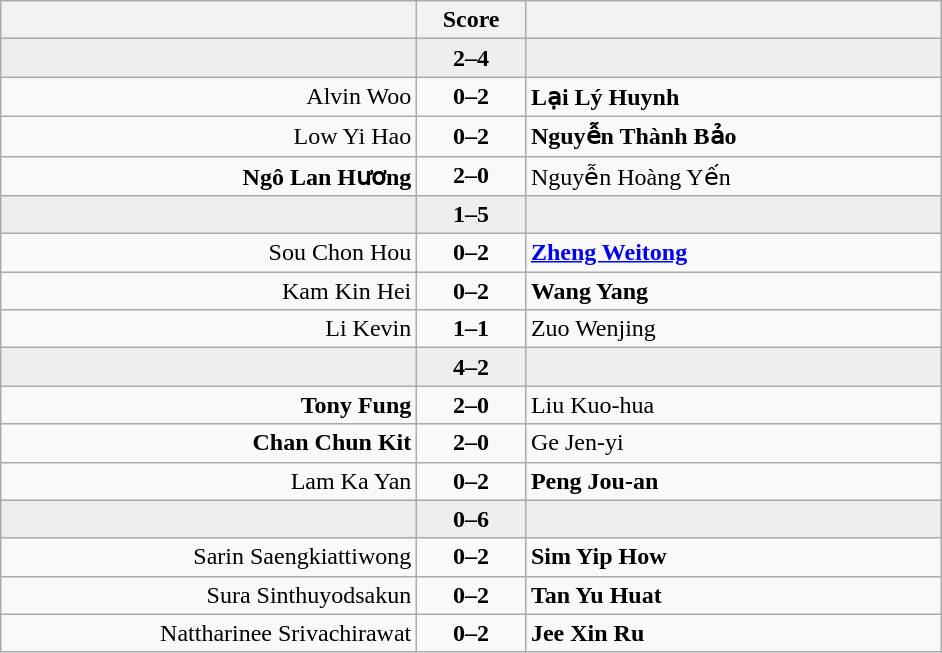<table class="wikitable" style="text-align: center;">
<tr>
<th align="right" width="270"></th>
<th width="65">Score</th>
<th align="left" width="270"></th>
</tr>
<tr style="background:#eeeeee;">
<td align=right></td>
<td align=center><strong>2–4</strong></td>
<td align=left><strong></strong></td>
</tr>
<tr>
<td align=right>Alvin Woo</td>
<td align=center><strong>0–2</strong></td>
<td align=left><strong>Lại Lý Huynh</strong></td>
</tr>
<tr>
<td align=right>Low Yi Hao</td>
<td align=center><strong>0–2</strong></td>
<td align=left><strong>Nguyễn Thành Bảo</strong></td>
</tr>
<tr>
<td align=right><strong>Ngô Lan Hương</strong></td>
<td align=center><strong>2–0</strong></td>
<td align=left>Nguyễn Hoàng Yến</td>
</tr>
<tr style="background:#eeeeee;">
<td align=right></td>
<td align=center><strong>1–5</strong></td>
<td align=left><strong></strong></td>
</tr>
<tr>
<td align=right>Sou Chon Hou</td>
<td align=center><strong>0–2</strong></td>
<td align=left><strong><a href='#'>Zheng Weitong</a></strong></td>
</tr>
<tr>
<td align=right>Kam Kin Hei</td>
<td align=center><strong>0–2</strong></td>
<td align=left><strong>Wang Yang</strong></td>
</tr>
<tr>
<td align=right>Li Kevin</td>
<td align=center><strong>1–1</strong></td>
<td align=left>Zuo Wenjing</td>
</tr>
<tr style="background:#eeeeee;">
<td align=right><strong></strong></td>
<td align=center><strong>4–2</strong></td>
<td align=left></td>
</tr>
<tr>
<td align=right><strong>Tony Fung</strong></td>
<td align=center><strong>2–0</strong></td>
<td align=left>Liu Kuo-hua</td>
</tr>
<tr>
<td align=right><strong>Chan Chun Kit</strong></td>
<td align=center><strong>2–0</strong></td>
<td align=left>Ge Jen-yi</td>
</tr>
<tr>
<td align=right>Lam Ka Yan</td>
<td align=center><strong>0–2</strong></td>
<td align=left><strong>Peng Jou-an</strong></td>
</tr>
<tr style="background:#eeeeee;">
<td align=right></td>
<td align=center><strong>0–6</strong></td>
<td align=left><strong></strong></td>
</tr>
<tr>
<td align=right>Sarin Saengkiattiwong</td>
<td align=center><strong>0–2</strong></td>
<td align=left><strong>Sim Yip How</strong></td>
</tr>
<tr>
<td align=right>Sura Sinthuyodsakun</td>
<td align=center><strong>0–2</strong></td>
<td align=left><strong>Tan Yu Huat</strong></td>
</tr>
<tr>
<td align=right>Nattharinee Srivachirawat</td>
<td align=center><strong>0–2</strong></td>
<td align=left><strong>Jee Xin Ru</strong></td>
</tr>
</table>
